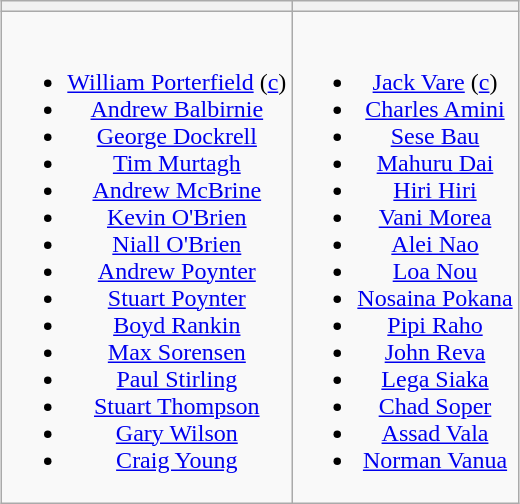<table class="wikitable" style="text-align:center; margin:0 auto">
<tr>
<th !style="width:50%"></th>
<th !style="width:50%"></th>
</tr>
<tr style="vertical-align:top">
<td><br><ul><li><a href='#'>William Porterfield</a> (<a href='#'>c</a>)</li><li><a href='#'>Andrew Balbirnie</a></li><li><a href='#'>George Dockrell</a></li><li><a href='#'>Tim Murtagh</a></li><li><a href='#'>Andrew McBrine</a></li><li><a href='#'>Kevin O'Brien</a></li><li><a href='#'>Niall O'Brien</a></li><li><a href='#'>Andrew Poynter</a></li><li><a href='#'>Stuart Poynter</a></li><li><a href='#'>Boyd Rankin</a></li><li><a href='#'>Max Sorensen</a></li><li><a href='#'>Paul Stirling</a></li><li><a href='#'>Stuart Thompson</a></li><li><a href='#'>Gary Wilson</a></li><li><a href='#'>Craig Young</a></li></ul></td>
<td><br><ul><li><a href='#'>Jack Vare</a> (<a href='#'>c</a>)</li><li><a href='#'>Charles Amini</a></li><li><a href='#'>Sese Bau</a></li><li><a href='#'>Mahuru Dai</a></li><li><a href='#'>Hiri Hiri</a></li><li><a href='#'>Vani Morea</a></li><li><a href='#'>Alei Nao</a></li><li><a href='#'>Loa Nou</a></li><li><a href='#'>Nosaina Pokana</a></li><li><a href='#'>Pipi Raho</a></li><li><a href='#'>John Reva</a></li><li><a href='#'>Lega Siaka</a></li><li><a href='#'>Chad Soper</a></li><li><a href='#'>Assad Vala</a></li><li><a href='#'>Norman Vanua</a></li></ul></td>
</tr>
</table>
